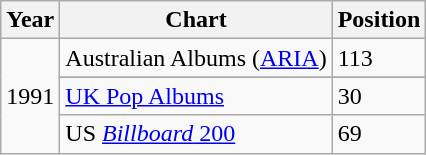<table class="wikitable">
<tr>
<th>Year</th>
<th>Chart</th>
<th>Position</th>
</tr>
<tr>
<td rowspan="4">1991</td>
<td>Australian Albums (<a href='#'>ARIA</a>)</td>
<td align="left">113</td>
</tr>
<tr>
</tr>
<tr>
<td><a href='#'>UK Pop Albums</a></td>
<td align="left">30</td>
</tr>
<tr>
<td>US <a href='#'><em>Billboard</em> 200</a></td>
<td align="left">69</td>
</tr>
</table>
